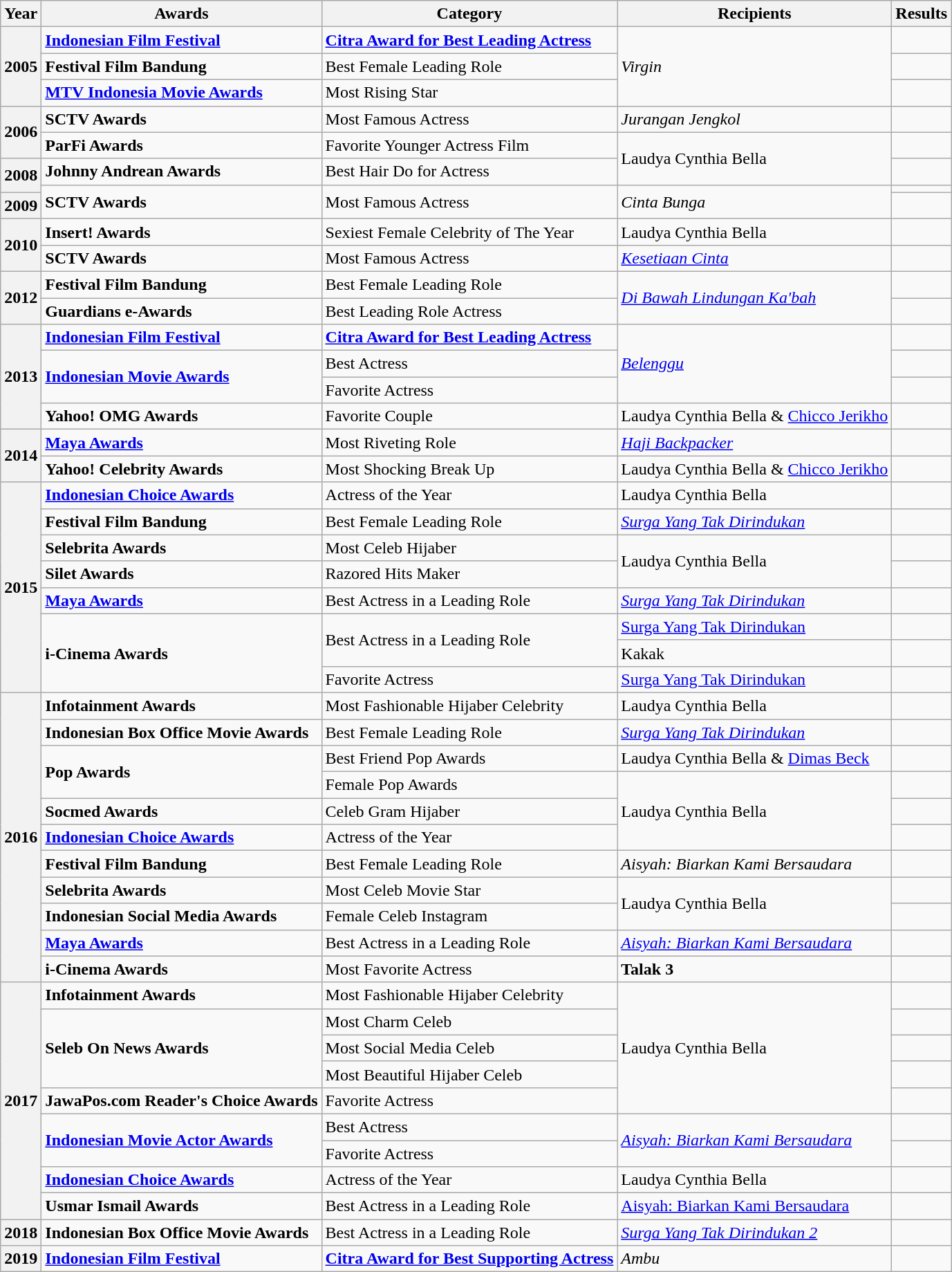<table class="wikitable">
<tr>
<th>Year</th>
<th>Awards</th>
<th>Category</th>
<th>Recipients</th>
<th>Results</th>
</tr>
<tr>
<th rowspan= "3">2005</th>
<td><strong><a href='#'>Indonesian Film Festival</a></strong></td>
<td><strong><a href='#'>Citra Award for Best Leading Actress</a></strong></td>
<td rowspan= "3"><em>Virgin</em></td>
<td></td>
</tr>
<tr>
<td><strong>Festival Film Bandung</strong></td>
<td>Best Female Leading Role</td>
<td></td>
</tr>
<tr>
<td><strong><a href='#'>MTV Indonesia Movie Awards</a></strong></td>
<td>Most Rising Star</td>
<td></td>
</tr>
<tr>
<th rowspan= "2">2006</th>
<td><strong>SCTV Awards</strong></td>
<td>Most Famous Actress</td>
<td><em>Jurangan Jengkol</em></td>
<td></td>
</tr>
<tr>
<td><strong>ParFi Awards</strong></td>
<td>Favorite Younger Actress Film</td>
<td rowspan= "2">Laudya Cynthia Bella</td>
<td></td>
</tr>
<tr>
<th rowspan= "2">2008</th>
<td><strong>Johnny Andrean Awards</strong></td>
<td>Best Hair Do for Actress</td>
<td></td>
</tr>
<tr>
<td rowspan= "2"><strong>SCTV Awards</strong></td>
<td rowspan= "2">Most Famous Actress</td>
<td rowspan= "2"><em>Cinta Bunga</em></td>
<td></td>
</tr>
<tr>
<th>2009</th>
<td></td>
</tr>
<tr>
<th rowspan= "2">2010</th>
<td><strong>Insert! Awards</strong></td>
<td>Sexiest Female Celebrity of The Year</td>
<td>Laudya Cynthia Bella</td>
<td></td>
</tr>
<tr>
<td><strong>SCTV Awards</strong></td>
<td>Most Famous Actress</td>
<td><em><a href='#'>Kesetiaan Cinta</a></em></td>
<td></td>
</tr>
<tr>
<th rowspan= "2">2012</th>
<td><strong>Festival Film Bandung</strong></td>
<td>Best Female Leading Role</td>
<td rowspan= "2"><em><a href='#'>Di Bawah Lindungan Ka'bah</a></em></td>
<td></td>
</tr>
<tr>
<td><strong>Guardians e-Awards</strong></td>
<td>Best Leading Role Actress</td>
<td></td>
</tr>
<tr>
<th rowspan= "4">2013</th>
<td><strong><a href='#'>Indonesian Film Festival</a></strong></td>
<td><strong><a href='#'>Citra Award for Best Leading Actress</a></strong></td>
<td rowspan= "3"><em><a href='#'>Belenggu</a></em></td>
<td></td>
</tr>
<tr>
<td rowspan= "2"><strong><a href='#'>Indonesian Movie Awards</a></strong></td>
<td>Best Actress</td>
<td></td>
</tr>
<tr>
<td>Favorite Actress</td>
<td></td>
</tr>
<tr>
<td><strong>Yahoo! OMG Awards</strong></td>
<td>Favorite Couple</td>
<td>Laudya Cynthia Bella & <a href='#'>Chicco Jerikho</a></td>
<td></td>
</tr>
<tr>
<th rowspan= "2">2014</th>
<td><strong><a href='#'>Maya Awards</a></strong></td>
<td>Most Riveting Role</td>
<td><em><a href='#'>Haji Backpacker</a></em></td>
<td></td>
</tr>
<tr>
<td><strong>Yahoo! Celebrity Awards</strong></td>
<td>Most Shocking Break Up</td>
<td>Laudya Cynthia Bella & <a href='#'>Chicco Jerikho</a></td>
<td></td>
</tr>
<tr>
<th rowspan= "8">2015</th>
<td><strong><a href='#'>Indonesian Choice Awards</a></strong></td>
<td>Actress of the Year</td>
<td>Laudya Cynthia Bella</td>
<td></td>
</tr>
<tr>
<td><strong>Festival Film Bandung</strong></td>
<td>Best Female Leading Role</td>
<td><em><a href='#'>Surga Yang Tak Dirindukan</a></em></td>
<td></td>
</tr>
<tr>
<td><strong>Selebrita Awards</strong></td>
<td>Most Celeb Hijaber</td>
<td rowspan= "2">Laudya Cynthia Bella</td>
<td></td>
</tr>
<tr>
<td><strong>Silet Awards</strong></td>
<td>Razored Hits Maker</td>
<td></td>
</tr>
<tr>
<td><strong><a href='#'>Maya Awards</a></strong></td>
<td>Best Actress in a Leading Role</td>
<td><em><a href='#'>Surga Yang Tak Dirindukan</a></em></td>
<td></td>
</tr>
<tr>
<td rowspan="3"><strong>i-Cinema Awards</strong></td>
<td rowspan="2">Best Actress in a Leading Role</td>
<td><a href='#'>Surga Yang Tak Dirindukan</a></td>
<td></td>
</tr>
<tr>
<td>Kakak</td>
<td></td>
</tr>
<tr>
<td>Favorite Actress</td>
<td><a href='#'>Surga Yang Tak Dirindukan</a></td>
<td></td>
</tr>
<tr>
<th rowspan= "11">2016</th>
<td><strong>Infotainment Awards</strong></td>
<td>Most Fashionable Hijaber Celebrity</td>
<td>Laudya Cynthia Bella</td>
<td></td>
</tr>
<tr>
<td><strong>Indonesian Box Office Movie Awards</strong></td>
<td>Best Female Leading Role</td>
<td><em><a href='#'>Surga Yang Tak Dirindukan</a></em></td>
<td></td>
</tr>
<tr>
<td rowspan= "2"><strong>Pop Awards</strong></td>
<td>Best Friend Pop Awards</td>
<td>Laudya Cynthia Bella & <a href='#'>Dimas Beck</a></td>
<td></td>
</tr>
<tr>
<td>Female Pop Awards</td>
<td rowspan= "3">Laudya Cynthia Bella</td>
<td></td>
</tr>
<tr>
<td><strong>Socmed Awards</strong></td>
<td>Celeb Gram Hijaber</td>
<td></td>
</tr>
<tr>
<td><strong><a href='#'>Indonesian Choice Awards</a></strong></td>
<td>Actress of the Year</td>
<td></td>
</tr>
<tr>
<td><strong>Festival Film Bandung</strong></td>
<td>Best Female Leading Role</td>
<td><em>Aisyah: Biarkan Kami Bersaudara</em></td>
<td></td>
</tr>
<tr>
<td><strong>Selebrita Awards</strong></td>
<td>Most Celeb Movie Star</td>
<td rowspan= "2">Laudya Cynthia Bella</td>
<td></td>
</tr>
<tr>
<td><strong>Indonesian Social Media Awards</strong></td>
<td>Female Celeb Instagram</td>
<td></td>
</tr>
<tr>
<td><strong><a href='#'>Maya Awards</a></strong></td>
<td>Best Actress in a Leading Role</td>
<td><em><a href='#'>Aisyah: Biarkan Kami Bersaudara</a></em></td>
<td></td>
</tr>
<tr>
<td><strong>i-Cinema Awards</strong></td>
<td>Most Favorite Actress</td>
<td><strong>Talak 3</strong></td>
<td></td>
</tr>
<tr>
<th rowspan= "9">2017</th>
<td><strong>Infotainment Awards</strong></td>
<td>Most Fashionable Hijaber Celebrity</td>
<td rowspan= "5">Laudya Cynthia Bella</td>
<td></td>
</tr>
<tr>
<td rowspan= "3"><strong>Seleb On News Awards</strong></td>
<td>Most Charm Celeb</td>
<td></td>
</tr>
<tr>
<td>Most Social Media Celeb</td>
<td></td>
</tr>
<tr>
<td>Most Beautiful Hijaber Celeb</td>
<td></td>
</tr>
<tr>
<td><strong>JawaPos.com Reader's Choice Awards</strong></td>
<td>Favorite Actress</td>
<td></td>
</tr>
<tr>
<td rowspan= "2"><strong><a href='#'>Indonesian Movie Actor Awards</a></strong></td>
<td>Best Actress</td>
<td rowspan= "2"><em><a href='#'>Aisyah: Biarkan Kami Bersaudara</a></em></td>
<td></td>
</tr>
<tr>
<td>Favorite Actress</td>
<td></td>
</tr>
<tr>
<td><strong><a href='#'>Indonesian Choice Awards</a></strong></td>
<td>Actress of the Year</td>
<td>Laudya Cynthia Bella</td>
<td></td>
</tr>
<tr>
<td><strong>Usmar Ismail Awards</strong></td>
<td>Best Actress in a Leading Role</td>
<td><a href='#'>Aisyah: Biarkan Kami Bersaudara</a></td>
<td></td>
</tr>
<tr>
<th>2018</th>
<td><strong>Indonesian Box Office Movie Awards</strong></td>
<td>Best Actress in a Leading Role</td>
<td><em><a href='#'>Surga Yang Tak Dirindukan 2</a></em></td>
<td></td>
</tr>
<tr>
<th>2019</th>
<td><strong><a href='#'>Indonesian Film Festival</a></strong></td>
<td><strong><a href='#'>Citra Award for Best Supporting Actress</a></strong></td>
<td><em>Ambu</em></td>
<td></td>
</tr>
</table>
